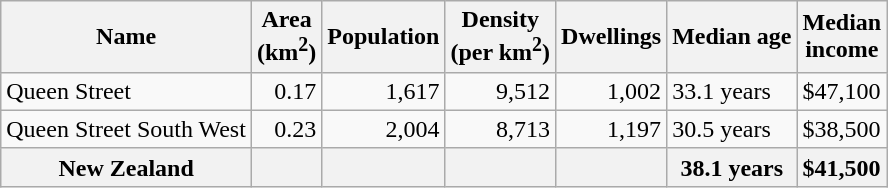<table class="wikitable">
<tr>
<th>Name</th>
<th>Area<br>(km<sup>2</sup>)</th>
<th>Population</th>
<th>Density<br>(per km<sup>2</sup>)</th>
<th>Dwellings</th>
<th>Median age</th>
<th>Median<br>income</th>
</tr>
<tr>
<td>Queen Street</td>
<td style="text-align:right;">0.17</td>
<td style="text-align:right;">1,617</td>
<td style="text-align:right;">9,512</td>
<td style="text-align:right;">1,002</td>
<td>33.1 years</td>
<td>$47,100</td>
</tr>
<tr>
<td>Queen Street South West</td>
<td style="text-align:right;">0.23</td>
<td style="text-align:right;">2,004</td>
<td style="text-align:right;">8,713</td>
<td style="text-align:right;">1,197</td>
<td>30.5 years</td>
<td>$38,500</td>
</tr>
<tr>
<th>New Zealand</th>
<th></th>
<th></th>
<th></th>
<th></th>
<th>38.1 years</th>
<th style="text-align:left;">$41,500</th>
</tr>
</table>
